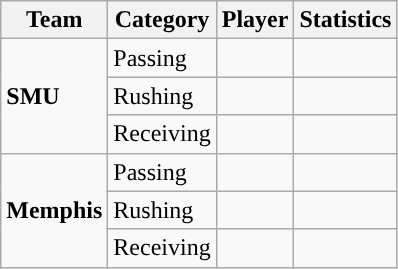<table class="wikitable" style="float: left;">
<tr>
<th>Team</th>
<th>Category</th>
<th>Player</th>
<th>Statistics</th>
</tr>
<tr>
<td rowspan=3><strong>SMU</strong></td>
<td>Passing</td>
<td></td>
<td></td>
</tr>
<tr>
<td>Rushing</td>
<td></td>
<td></td>
</tr>
<tr>
<td>Receiving</td>
<td></td>
<td></td>
</tr>
<tr>
<td rowspan=3><strong>Memphis</strong></td>
<td>Passing</td>
<td></td>
<td></td>
</tr>
<tr>
<td>Rushing</td>
<td></td>
<td></td>
</tr>
<tr>
<td>Receiving</td>
<td></td>
<td></td>
</tr>
</table>
